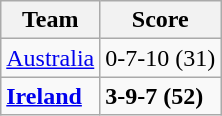<table class="wikitable">
<tr>
<th>Team</th>
<th>Score</th>
</tr>
<tr>
<td> <a href='#'>Australia</a></td>
<td>0-7-10 (31)</td>
</tr>
<tr>
<td><strong> <a href='#'>Ireland</a></strong></td>
<td><strong>3-9-7 (52)</strong></td>
</tr>
</table>
